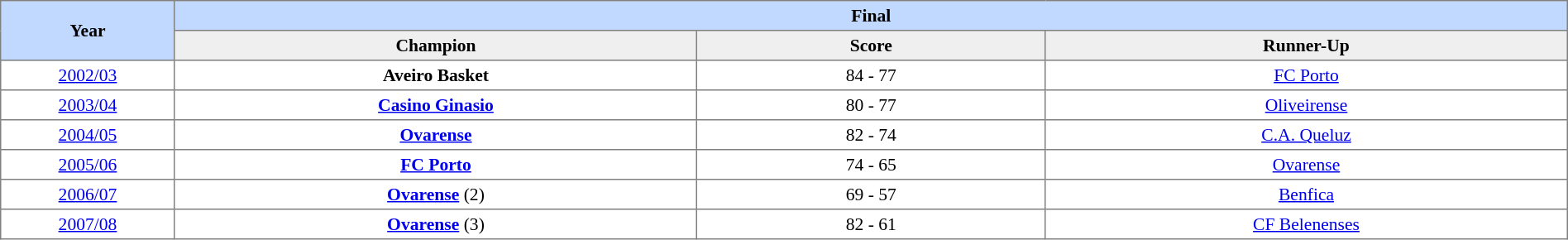<table border=1 style="border-collapse:collapse; font-size:90%;" cellpadding=3 cellspacing=0 width=100%>
<tr bgcolor=#C1D8FF>
<th rowspan=2 width=5%>Year</th>
<th colspan=3>Final</th>
</tr>
<tr bgcolor=#EFEFEF>
<th width=15%>Champion</th>
<th width=10%>Score</th>
<th width=15%>Runner-Up</th>
</tr>
<tr align=center>
<td><a href='#'>2002/03</a></td>
<td><strong>Aveiro Basket</strong></td>
<td>84 - 77</td>
<td><a href='#'>FC Porto</a></td>
</tr>
<tr align=center>
<td><a href='#'>2003/04</a></td>
<td><strong><a href='#'>Casino Ginasio</a></strong></td>
<td>80 - 77</td>
<td><a href='#'>Oliveirense</a></td>
</tr>
<tr align=center>
<td><a href='#'>2004/05</a></td>
<td><strong><a href='#'>Ovarense</a></strong></td>
<td>82 - 74</td>
<td><a href='#'>C.A. Queluz</a></td>
</tr>
<tr align=center>
<td><a href='#'>2005/06</a></td>
<td><strong><a href='#'>FC Porto</a></strong></td>
<td>74 - 65</td>
<td><a href='#'>Ovarense</a></td>
</tr>
<tr align=center>
<td><a href='#'>2006/07</a></td>
<td><strong><a href='#'>Ovarense</a></strong> (2)</td>
<td>69 - 57</td>
<td><a href='#'>Benfica</a></td>
</tr>
<tr align=center>
<td><a href='#'>2007/08</a></td>
<td><strong><a href='#'>Ovarense</a></strong> (3)</td>
<td>82 - 61</td>
<td><a href='#'>CF Belenenses</a></td>
</tr>
</table>
